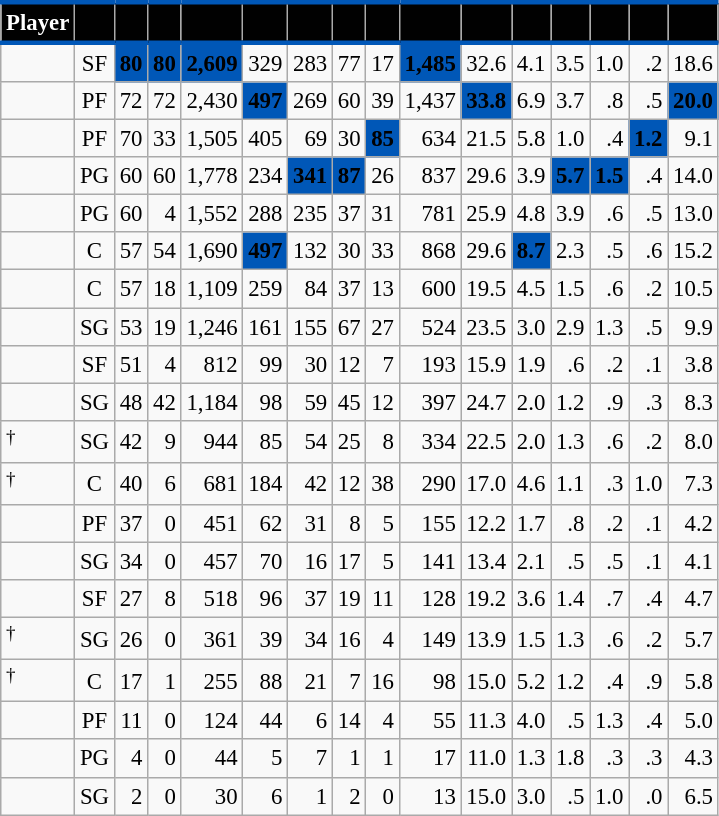<table class="wikitable sortable" style="font-size: 95%; text-align:right;">
<tr>
<th style="background:#010101; color:#FFFFFF; border-top:#0057B7 3px solid; border-bottom:#0057B7 3px solid;">Player</th>
<th style="background:#010101; color:#FFFFFF; border-top:#0057B7 3px solid; border-bottom:#0057B7 3px solid;"></th>
<th style="background:#010101; color:#FFFFFF; border-top:#0057B7 3px solid; border-bottom:#0057B7 3px solid;"></th>
<th style="background:#010101; color:#FFFFFF; border-top:#0057B7 3px solid; border-bottom:#0057B7 3px solid;"></th>
<th style="background:#010101; color:#FFFFFF; border-top:#0057B7 3px solid; border-bottom:#0057B7 3px solid;"></th>
<th style="background:#010101; color:#FFFFFF; border-top:#0057B7 3px solid; border-bottom:#0057B7 3px solid;"></th>
<th style="background:#010101; color:#FFFFFF; border-top:#0057B7 3px solid; border-bottom:#0057B7 3px solid;"></th>
<th style="background:#010101; color:#FFFFFF; border-top:#0057B7 3px solid; border-bottom:#0057B7 3px solid;"></th>
<th style="background:#010101; color:#FFFFFF; border-top:#0057B7 3px solid; border-bottom:#0057B7 3px solid;"></th>
<th style="background:#010101; color:#FFFFFF; border-top:#0057B7 3px solid; border-bottom:#0057B7 3px solid;"></th>
<th style="background:#010101; color:#FFFFFF; border-top:#0057B7 3px solid; border-bottom:#0057B7 3px solid;"></th>
<th style="background:#010101; color:#FFFFFF; border-top:#0057B7 3px solid; border-bottom:#0057B7 3px solid;"></th>
<th style="background:#010101; color:#FFFFFF; border-top:#0057B7 3px solid; border-bottom:#0057B7 3px solid;"></th>
<th style="background:#010101; color:#FFFFFF; border-top:#0057B7 3px solid; border-bottom:#0057B7 3px solid;"></th>
<th style="background:#010101; color:#FFFFFF; border-top:#0057B7 3px solid; border-bottom:#0057B7 3px solid;"></th>
<th style="background:#010101; color:#FFFFFF; border-top:#0057B7 3px solid; border-bottom:#0057B7 3px solid;"></th>
</tr>
<tr>
<td style="text-align:left;"></td>
<td style="text-align:center;">SF</td>
<td style="background:#0057B7; color:#010101;"><strong>80</strong></td>
<td style="background:#0057B7; color:#010101;"><strong>80</strong></td>
<td style="background:#0057B7; color:#010101;"><strong>2,609</strong></td>
<td>329</td>
<td>283</td>
<td>77</td>
<td>17</td>
<td style="background:#0057B7; color:#010101;"><strong>1,485</strong></td>
<td>32.6</td>
<td>4.1</td>
<td>3.5</td>
<td>1.0</td>
<td>.2</td>
<td>18.6</td>
</tr>
<tr>
<td style="text-align:left;"></td>
<td style="text-align:center;">PF</td>
<td>72</td>
<td>72</td>
<td>2,430</td>
<td style="background:#0057B7; color:#010101;"><strong>497</strong></td>
<td>269</td>
<td>60</td>
<td>39</td>
<td>1,437</td>
<td style="background:#0057B7; color:#010101;"><strong>33.8</strong></td>
<td>6.9</td>
<td>3.7</td>
<td>.8</td>
<td>.5</td>
<td style="background:#0057B7; color:#010101;"><strong>20.0</strong></td>
</tr>
<tr>
<td style="text-align:left;"></td>
<td style="text-align:center;">PF</td>
<td>70</td>
<td>33</td>
<td>1,505</td>
<td>405</td>
<td>69</td>
<td>30</td>
<td style="background:#0057B7; color:#010101;"><strong>85</strong></td>
<td>634</td>
<td>21.5</td>
<td>5.8</td>
<td>1.0</td>
<td>.4</td>
<td style="background:#0057B7; color:#010101;"><strong>1.2</strong></td>
<td>9.1</td>
</tr>
<tr>
<td style="text-align:left;"></td>
<td style="text-align:center;">PG</td>
<td>60</td>
<td>60</td>
<td>1,778</td>
<td>234</td>
<td style="background:#0057B7; color:#010101;"><strong>341</strong></td>
<td style="background:#0057B7; color:#010101;"><strong>87</strong></td>
<td>26</td>
<td>837</td>
<td>29.6</td>
<td>3.9</td>
<td style="background:#0057B7; color:#010101;"><strong>5.7</strong></td>
<td style="background:#0057B7; color:#010101;"><strong>1.5</strong></td>
<td>.4</td>
<td>14.0</td>
</tr>
<tr>
<td style="text-align:left;"></td>
<td style="text-align:center;">PG</td>
<td>60</td>
<td>4</td>
<td>1,552</td>
<td>288</td>
<td>235</td>
<td>37</td>
<td>31</td>
<td>781</td>
<td>25.9</td>
<td>4.8</td>
<td>3.9</td>
<td>.6</td>
<td>.5</td>
<td>13.0</td>
</tr>
<tr>
<td style="text-align:left;"></td>
<td style="text-align:center;">C</td>
<td>57</td>
<td>54</td>
<td>1,690</td>
<td style="background:#0057B7; color:#010101;"><strong>497</strong></td>
<td>132</td>
<td>30</td>
<td>33</td>
<td>868</td>
<td>29.6</td>
<td style="background:#0057B7; color:#010101;"><strong>8.7</strong></td>
<td>2.3</td>
<td>.5</td>
<td>.6</td>
<td>15.2</td>
</tr>
<tr>
<td style="text-align:left;"></td>
<td style="text-align:center;">C</td>
<td>57</td>
<td>18</td>
<td>1,109</td>
<td>259</td>
<td>84</td>
<td>37</td>
<td>13</td>
<td>600</td>
<td>19.5</td>
<td>4.5</td>
<td>1.5</td>
<td>.6</td>
<td>.2</td>
<td>10.5</td>
</tr>
<tr>
<td style="text-align:left;"></td>
<td style="text-align:center;">SG</td>
<td>53</td>
<td>19</td>
<td>1,246</td>
<td>161</td>
<td>155</td>
<td>67</td>
<td>27</td>
<td>524</td>
<td>23.5</td>
<td>3.0</td>
<td>2.9</td>
<td>1.3</td>
<td>.5</td>
<td>9.9</td>
</tr>
<tr>
<td style="text-align:left;"></td>
<td style="text-align:center;">SF</td>
<td>51</td>
<td>4</td>
<td>812</td>
<td>99</td>
<td>30</td>
<td>12</td>
<td>7</td>
<td>193</td>
<td>15.9</td>
<td>1.9</td>
<td>.6</td>
<td>.2</td>
<td>.1</td>
<td>3.8</td>
</tr>
<tr>
<td style="text-align:left;"></td>
<td style="text-align:center;">SG</td>
<td>48</td>
<td>42</td>
<td>1,184</td>
<td>98</td>
<td>59</td>
<td>45</td>
<td>12</td>
<td>397</td>
<td>24.7</td>
<td>2.0</td>
<td>1.2</td>
<td>.9</td>
<td>.3</td>
<td>8.3</td>
</tr>
<tr>
<td style="text-align:left;"><sup>†</sup></td>
<td style="text-align:center;">SG</td>
<td>42</td>
<td>9</td>
<td>944</td>
<td>85</td>
<td>54</td>
<td>25</td>
<td>8</td>
<td>334</td>
<td>22.5</td>
<td>2.0</td>
<td>1.3</td>
<td>.6</td>
<td>.2</td>
<td>8.0</td>
</tr>
<tr>
<td style="text-align:left;"><sup>†</sup></td>
<td style="text-align:center;">C</td>
<td>40</td>
<td>6</td>
<td>681</td>
<td>184</td>
<td>42</td>
<td>12</td>
<td>38</td>
<td>290</td>
<td>17.0</td>
<td>4.6</td>
<td>1.1</td>
<td>.3</td>
<td>1.0</td>
<td>7.3</td>
</tr>
<tr>
<td style="text-align:left;"></td>
<td style="text-align:center;">PF</td>
<td>37</td>
<td>0</td>
<td>451</td>
<td>62</td>
<td>31</td>
<td>8</td>
<td>5</td>
<td>155</td>
<td>12.2</td>
<td>1.7</td>
<td>.8</td>
<td>.2</td>
<td>.1</td>
<td>4.2</td>
</tr>
<tr>
<td style="text-align:left;"></td>
<td style="text-align:center;">SG</td>
<td>34</td>
<td>0</td>
<td>457</td>
<td>70</td>
<td>16</td>
<td>17</td>
<td>5</td>
<td>141</td>
<td>13.4</td>
<td>2.1</td>
<td>.5</td>
<td>.5</td>
<td>.1</td>
<td>4.1</td>
</tr>
<tr>
<td style="text-align:left;"></td>
<td style="text-align:center;">SF</td>
<td>27</td>
<td>8</td>
<td>518</td>
<td>96</td>
<td>37</td>
<td>19</td>
<td>11</td>
<td>128</td>
<td>19.2</td>
<td>3.6</td>
<td>1.4</td>
<td>.7</td>
<td>.4</td>
<td>4.7</td>
</tr>
<tr>
<td style="text-align:left;"><sup>†</sup></td>
<td style="text-align:center;">SG</td>
<td>26</td>
<td>0</td>
<td>361</td>
<td>39</td>
<td>34</td>
<td>16</td>
<td>4</td>
<td>149</td>
<td>13.9</td>
<td>1.5</td>
<td>1.3</td>
<td>.6</td>
<td>.2</td>
<td>5.7</td>
</tr>
<tr>
<td style="text-align:left;"><sup>†</sup></td>
<td style="text-align:center;">C</td>
<td>17</td>
<td>1</td>
<td>255</td>
<td>88</td>
<td>21</td>
<td>7</td>
<td>16</td>
<td>98</td>
<td>15.0</td>
<td>5.2</td>
<td>1.2</td>
<td>.4</td>
<td>.9</td>
<td>5.8</td>
</tr>
<tr>
<td style="text-align:left;"></td>
<td style="text-align:center;">PF</td>
<td>11</td>
<td>0</td>
<td>124</td>
<td>44</td>
<td>6</td>
<td>14</td>
<td>4</td>
<td>55</td>
<td>11.3</td>
<td>4.0</td>
<td>.5</td>
<td>1.3</td>
<td>.4</td>
<td>5.0</td>
</tr>
<tr>
<td style="text-align:left;"></td>
<td style="text-align:center;">PG</td>
<td>4</td>
<td>0</td>
<td>44</td>
<td>5</td>
<td>7</td>
<td>1</td>
<td>1</td>
<td>17</td>
<td>11.0</td>
<td>1.3</td>
<td>1.8</td>
<td>.3</td>
<td>.3</td>
<td>4.3</td>
</tr>
<tr>
<td style="text-align:left;"></td>
<td style="text-align:center;">SG</td>
<td>2</td>
<td>0</td>
<td>30</td>
<td>6</td>
<td>1</td>
<td>2</td>
<td>0</td>
<td>13</td>
<td>15.0</td>
<td>3.0</td>
<td>.5</td>
<td>1.0</td>
<td>.0</td>
<td>6.5</td>
</tr>
</table>
